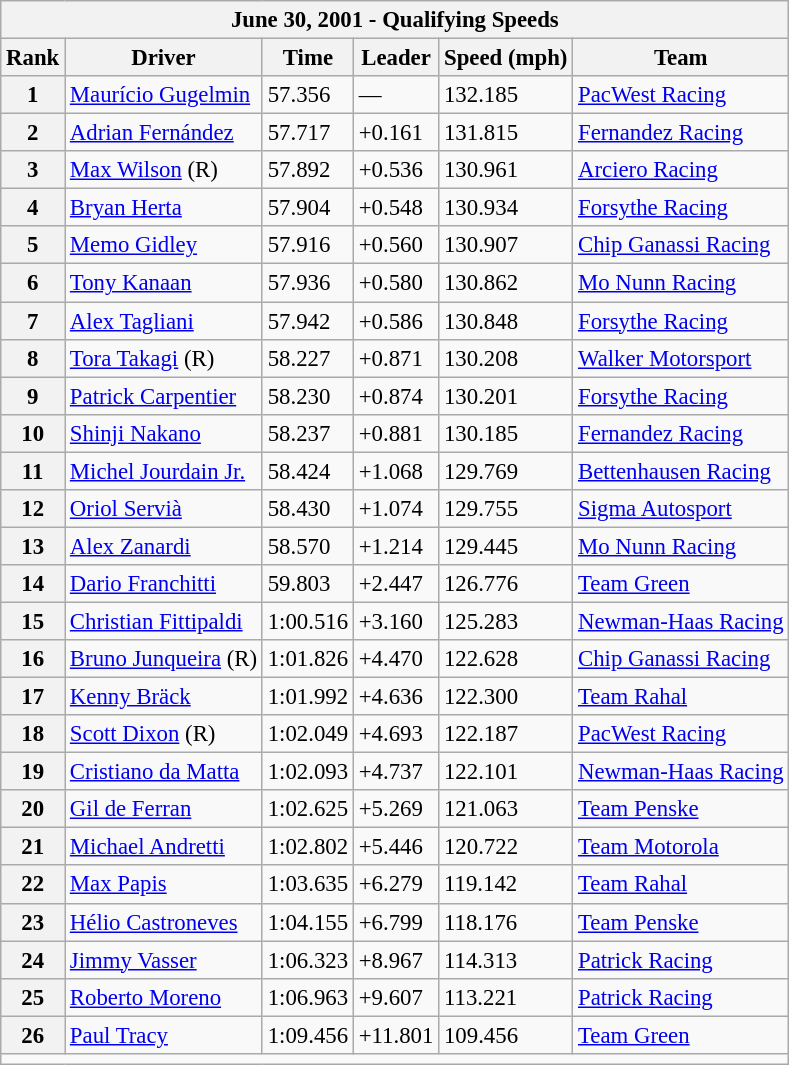<table class="wikitable" style="font-size:95%;">
<tr>
<th colspan=6>June 30, 2001 - Qualifying Speeds</th>
</tr>
<tr>
<th>Rank</th>
<th>Driver</th>
<th>Time</th>
<th>Leader</th>
<th>Speed (mph)</th>
<th>Team</th>
</tr>
<tr>
<th>1</th>
<td> <a href='#'>Maurício Gugelmin</a></td>
<td>57.356</td>
<td>—</td>
<td>132.185</td>
<td><a href='#'>PacWest Racing</a></td>
</tr>
<tr>
<th>2</th>
<td> <a href='#'>Adrian Fernández</a></td>
<td>57.717</td>
<td>+0.161</td>
<td>131.815</td>
<td><a href='#'>Fernandez Racing</a></td>
</tr>
<tr>
<th>3</th>
<td> <a href='#'>Max Wilson</a> (R)</td>
<td>57.892</td>
<td>+0.536</td>
<td>130.961</td>
<td><a href='#'>Arciero Racing</a></td>
</tr>
<tr>
<th>4</th>
<td> <a href='#'>Bryan Herta</a></td>
<td>57.904</td>
<td>+0.548</td>
<td>130.934</td>
<td><a href='#'>Forsythe Racing</a></td>
</tr>
<tr>
<th>5</th>
<td> <a href='#'>Memo Gidley</a></td>
<td>57.916</td>
<td>+0.560</td>
<td>130.907</td>
<td><a href='#'>Chip Ganassi Racing</a></td>
</tr>
<tr>
<th>6</th>
<td> <a href='#'>Tony Kanaan</a></td>
<td>57.936</td>
<td>+0.580</td>
<td>130.862</td>
<td><a href='#'>Mo Nunn Racing</a></td>
</tr>
<tr>
<th>7</th>
<td> <a href='#'>Alex Tagliani</a></td>
<td>57.942</td>
<td>+0.586</td>
<td>130.848</td>
<td><a href='#'>Forsythe Racing</a></td>
</tr>
<tr>
<th>8</th>
<td> <a href='#'>Tora Takagi</a> (R)</td>
<td>58.227</td>
<td>+0.871</td>
<td>130.208</td>
<td><a href='#'>Walker Motorsport</a></td>
</tr>
<tr>
<th>9</th>
<td> <a href='#'>Patrick Carpentier</a></td>
<td>58.230</td>
<td>+0.874</td>
<td>130.201</td>
<td><a href='#'>Forsythe Racing</a></td>
</tr>
<tr>
<th>10</th>
<td> <a href='#'>Shinji Nakano</a></td>
<td>58.237</td>
<td>+0.881</td>
<td>130.185</td>
<td><a href='#'>Fernandez Racing</a></td>
</tr>
<tr>
<th>11</th>
<td> <a href='#'>Michel Jourdain Jr.</a></td>
<td>58.424</td>
<td>+1.068</td>
<td>129.769</td>
<td><a href='#'>Bettenhausen Racing</a></td>
</tr>
<tr>
<th>12</th>
<td> <a href='#'>Oriol Servià</a></td>
<td>58.430</td>
<td>+1.074</td>
<td>129.755</td>
<td><a href='#'>Sigma Autosport</a></td>
</tr>
<tr>
<th>13</th>
<td> <a href='#'>Alex Zanardi</a></td>
<td>58.570</td>
<td>+1.214</td>
<td>129.445</td>
<td><a href='#'>Mo Nunn Racing</a></td>
</tr>
<tr>
<th>14</th>
<td> <a href='#'>Dario Franchitti</a></td>
<td>59.803</td>
<td>+2.447</td>
<td>126.776</td>
<td><a href='#'>Team Green</a></td>
</tr>
<tr>
<th>15</th>
<td> <a href='#'>Christian Fittipaldi</a></td>
<td>1:00.516</td>
<td>+3.160</td>
<td>125.283</td>
<td><a href='#'>Newman-Haas Racing</a></td>
</tr>
<tr>
<th>16</th>
<td> <a href='#'>Bruno Junqueira</a> (R)</td>
<td>1:01.826</td>
<td>+4.470</td>
<td>122.628</td>
<td><a href='#'>Chip Ganassi Racing</a></td>
</tr>
<tr>
<th>17</th>
<td> <a href='#'>Kenny Bräck</a></td>
<td>1:01.992</td>
<td>+4.636</td>
<td>122.300</td>
<td><a href='#'>Team Rahal</a></td>
</tr>
<tr>
<th>18</th>
<td> <a href='#'>Scott Dixon</a> (R)</td>
<td>1:02.049</td>
<td>+4.693</td>
<td>122.187</td>
<td><a href='#'>PacWest Racing</a></td>
</tr>
<tr>
<th>19</th>
<td> <a href='#'>Cristiano da Matta</a></td>
<td>1:02.093</td>
<td>+4.737</td>
<td>122.101</td>
<td><a href='#'>Newman-Haas Racing</a></td>
</tr>
<tr>
<th>20</th>
<td> <a href='#'>Gil de Ferran</a></td>
<td>1:02.625</td>
<td>+5.269</td>
<td>121.063</td>
<td><a href='#'>Team Penske</a></td>
</tr>
<tr>
<th>21</th>
<td> <a href='#'>Michael Andretti</a></td>
<td>1:02.802</td>
<td>+5.446</td>
<td>120.722</td>
<td><a href='#'>Team Motorola</a></td>
</tr>
<tr>
<th>22</th>
<td> <a href='#'>Max Papis</a></td>
<td>1:03.635</td>
<td>+6.279</td>
<td>119.142</td>
<td><a href='#'>Team Rahal</a></td>
</tr>
<tr>
<th>23</th>
<td> <a href='#'>Hélio Castroneves</a></td>
<td>1:04.155</td>
<td>+6.799</td>
<td>118.176</td>
<td><a href='#'>Team Penske</a></td>
</tr>
<tr>
<th>24</th>
<td> <a href='#'>Jimmy Vasser</a></td>
<td>1:06.323</td>
<td>+8.967</td>
<td>114.313</td>
<td><a href='#'>Patrick Racing</a></td>
</tr>
<tr>
<th>25</th>
<td> <a href='#'>Roberto Moreno</a></td>
<td>1:06.963</td>
<td>+9.607</td>
<td>113.221</td>
<td><a href='#'>Patrick Racing</a></td>
</tr>
<tr>
<th>26</th>
<td> <a href='#'>Paul Tracy</a></td>
<td>1:09.456</td>
<td>+11.801</td>
<td>109.456</td>
<td><a href='#'>Team Green</a></td>
</tr>
<tr>
<td colspan="6"></td>
</tr>
</table>
